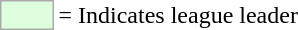<table>
<tr>
<td style="background:#DDFFDD; border:1px solid #aaa; width:2em;"></td>
<td>= Indicates league leader</td>
</tr>
</table>
